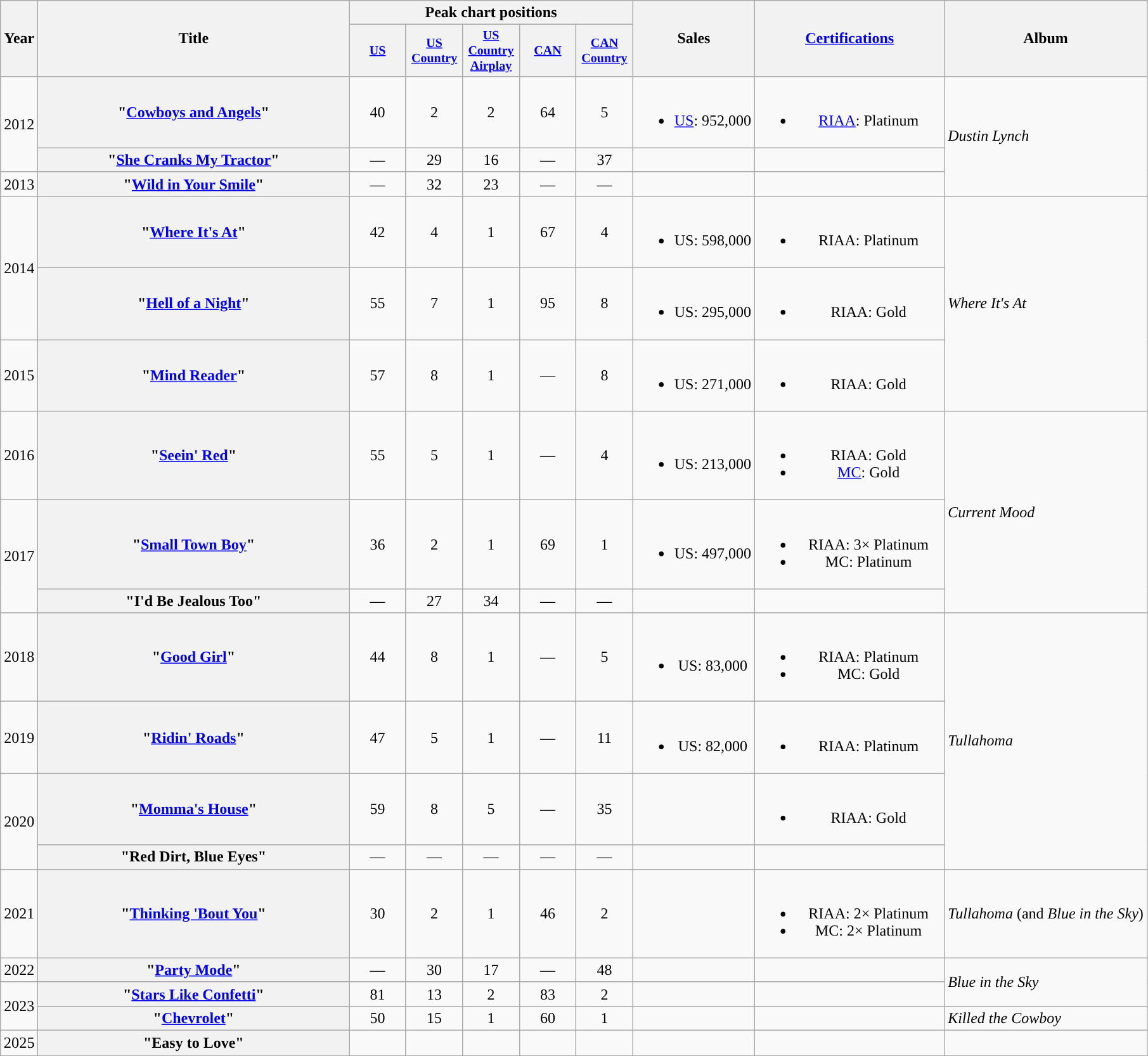<table class="wikitable plainrowheaders" style="text-align:center;">
<tr>
<th scope="col" rowspan="2">Year</th>
<th scope="col" rowspan="2" style="width:20em;">Title</th>
<th scope="col" colspan="5">Peak chart positions</th>
<th scope="col" rowspan="2">Sales</th>
<th scope="col" rowspan="2" style="width:12em;"><a href='#'>Certifications</a></th>
<th scope="col" rowspan="2">Album</th>
</tr>
<tr style="font-size:smaller;">
<th scope="col" style="width:4em;"><a href='#'>US</a><br></th>
<th scope="col" style="width:4em;"><a href='#'>US Country</a><br></th>
<th scope="col" style="width:4em;"><a href='#'>US Country Airplay</a><br></th>
<th scope="col" style="width:4em;"><a href='#'>CAN</a><br></th>
<th scope="col" style="width:4em;"><a href='#'>CAN Country</a><br></th>
</tr>
<tr>
<td rowspan="2">2012</td>
<th scope="row">"<a href='#'>Cowboys and Angels</a>"</th>
<td>40</td>
<td>2</td>
<td>2</td>
<td>64</td>
<td>5</td>
<td><br><ul><li><a href='#'>US</a>: 952,000</li></ul></td>
<td><br><ul><li><a href='#'>RIAA</a>: Platinum</li></ul></td>
<td style="text-align:left;" rowspan="3"><em>Dustin Lynch</em></td>
</tr>
<tr>
<th scope="row">"<a href='#'>She Cranks My Tractor</a>"</th>
<td>—</td>
<td>29</td>
<td>16</td>
<td>—</td>
<td>37</td>
<td></td>
<td></td>
</tr>
<tr>
<td>2013</td>
<th scope="row">"<a href='#'>Wild in Your Smile</a>"</th>
<td>—</td>
<td>32</td>
<td>23</td>
<td>—</td>
<td>—</td>
<td></td>
<td></td>
</tr>
<tr>
<td rowspan="2">2014</td>
<th scope="row">"<a href='#'>Where It's At</a>"</th>
<td>42</td>
<td>4</td>
<td>1</td>
<td>67</td>
<td>4</td>
<td><br><ul><li>US: 598,000</li></ul></td>
<td><br><ul><li>RIAA: Platinum</li></ul></td>
<td style="text-align:left;" rowspan="3"><em>Where It's At</em></td>
</tr>
<tr>
<th scope="row">"<a href='#'>Hell of a Night</a>"</th>
<td>55</td>
<td>7</td>
<td>1</td>
<td>95</td>
<td>8</td>
<td><br><ul><li>US: 295,000</li></ul></td>
<td><br><ul><li>RIAA: Gold</li></ul></td>
</tr>
<tr>
<td>2015</td>
<th scope="row">"<a href='#'>Mind Reader</a>"</th>
<td>57</td>
<td>8</td>
<td>1</td>
<td>—</td>
<td>8</td>
<td><br><ul><li>US: 271,000</li></ul></td>
<td><br><ul><li>RIAA: Gold</li></ul></td>
</tr>
<tr>
<td>2016</td>
<th scope="row">"<a href='#'>Seein' Red</a>"</th>
<td>55</td>
<td>5</td>
<td>1</td>
<td>—</td>
<td>4</td>
<td><br><ul><li>US: 213,000</li></ul></td>
<td><br><ul><li>RIAA: Gold</li><li><a href='#'>MC</a>: Gold</li></ul></td>
<td style="text-align:left;" rowspan="3"><em>Current Mood</em></td>
</tr>
<tr>
<td rowspan="2">2017</td>
<th scope="row">"<a href='#'>Small Town Boy</a>"</th>
<td>36</td>
<td>2</td>
<td>1</td>
<td>69</td>
<td>1</td>
<td><br><ul><li>US: 497,000</li></ul></td>
<td><br><ul><li>RIAA: 3× Platinum</li><li>MC: Platinum</li></ul></td>
</tr>
<tr>
<th scope="row">"I'd Be Jealous Too"</th>
<td>—</td>
<td>27</td>
<td>34</td>
<td>—</td>
<td>—</td>
<td></td>
<td></td>
</tr>
<tr>
<td>2018</td>
<th scope="row">"<a href='#'>Good Girl</a>"</th>
<td>44</td>
<td>8</td>
<td>1</td>
<td>—</td>
<td>5</td>
<td><br><ul><li>US: 83,000</li></ul></td>
<td><br><ul><li>RIAA: Platinum</li><li>MC: Gold</li></ul></td>
<td style="text-align:left;" rowspan="4"><em>Tullahoma</em></td>
</tr>
<tr>
<td>2019</td>
<th scope="row">"<a href='#'>Ridin' Roads</a>"</th>
<td>47</td>
<td>5</td>
<td>1</td>
<td>—</td>
<td>11</td>
<td><br><ul><li>US: 82,000</li></ul></td>
<td><br><ul><li>RIAA: Platinum</li></ul></td>
</tr>
<tr>
<td rowspan="2”">2020</td>
<th scope="row">"<a href='#'>Momma's House</a>"</th>
<td>59</td>
<td>8</td>
<td>5</td>
<td>—</td>
<td>35</td>
<td></td>
<td><br><ul><li>RIAA: Gold</li></ul></td>
</tr>
<tr>
<th scope="row">"Red Dirt, Blue Eyes"</th>
<td>—</td>
<td>—</td>
<td>—</td>
<td>—</td>
<td>—</td>
<td></td>
<td></td>
</tr>
<tr>
<td>2021</td>
<th scope="row">"<a href='#'>Thinking 'Bout You</a>"<br></th>
<td>30</td>
<td>2</td>
<td>1</td>
<td>46</td>
<td>2</td>
<td></td>
<td><br><ul><li>RIAA: 2× Platinum</li><li>MC: 2× Platinum</li></ul></td>
<td style="text-align:left;"><em>Tullahoma</em> (and <em>Blue in the Sky</em>)</td>
</tr>
<tr>
<td>2022</td>
<th scope="row">"<a href='#'>Party Mode</a>"</th>
<td>—</td>
<td>30</td>
<td>17</td>
<td>—</td>
<td>48</td>
<td></td>
<td></td>
<td rowspan="2" style="text-align:left;"><em>Blue in the Sky</em></td>
</tr>
<tr>
<td rowspan="2">2023</td>
<th scope="row">"<a href='#'>Stars Like Confetti</a>"</th>
<td>81</td>
<td>13</td>
<td>2</td>
<td>83</td>
<td>2</td>
<td></td>
<td></td>
</tr>
<tr>
<th scope="row">"<a href='#'>Chevrolet</a>"<br></th>
<td>50</td>
<td>15</td>
<td>1</td>
<td>60</td>
<td>1</td>
<td></td>
<td></td>
<td style="text-align:left;"><em>Killed the Cowboy</em></td>
</tr>
<tr>
<td style="font-size:85%"><big>2025</big></td>
<th scope="row">"Easy to Love"</th>
<td></td>
<td></td>
<td></td>
<td></td>
<td></td>
<td></td>
<td></td>
<td></td>
</tr>
</table>
